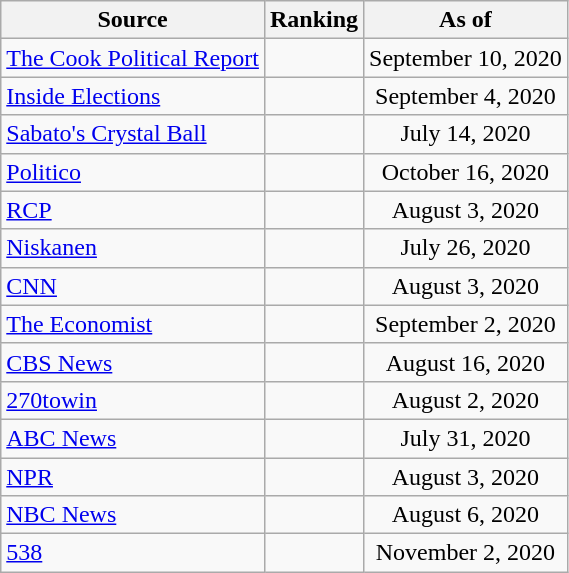<table class="wikitable" style="text-align:center">
<tr>
<th>Source</th>
<th>Ranking</th>
<th>As of</th>
</tr>
<tr>
<td align="left"><a href='#'>The Cook Political Report</a></td>
<td></td>
<td>September 10, 2020</td>
</tr>
<tr>
<td align="left"><a href='#'>Inside Elections</a></td>
<td></td>
<td>September 4, 2020</td>
</tr>
<tr>
<td align="left"><a href='#'>Sabato's Crystal Ball</a></td>
<td></td>
<td>July 14, 2020</td>
</tr>
<tr>
<td align="left"><a href='#'>Politico</a></td>
<td></td>
<td>October 16, 2020</td>
</tr>
<tr>
<td align="left"><a href='#'>RCP</a></td>
<td></td>
<td>August 3, 2020</td>
</tr>
<tr>
<td align="left"><a href='#'>Niskanen</a></td>
<td></td>
<td>July 26, 2020</td>
</tr>
<tr>
<td align="left"><a href='#'>CNN</a></td>
<td></td>
<td>August 3, 2020</td>
</tr>
<tr>
<td align="left"><a href='#'>The Economist</a></td>
<td></td>
<td>September 2, 2020</td>
</tr>
<tr>
<td align="left"><a href='#'>CBS News</a></td>
<td></td>
<td>August 16, 2020</td>
</tr>
<tr>
<td align="left"><a href='#'>270towin</a></td>
<td></td>
<td>August 2, 2020</td>
</tr>
<tr>
<td align="left"><a href='#'>ABC News</a></td>
<td></td>
<td>July 31, 2020</td>
</tr>
<tr>
<td align="left"><a href='#'>NPR</a></td>
<td></td>
<td>August 3, 2020</td>
</tr>
<tr>
<td align="left"><a href='#'>NBC News</a></td>
<td></td>
<td>August 6, 2020</td>
</tr>
<tr>
<td align="left"><a href='#'>538</a></td>
<td></td>
<td>November 2, 2020</td>
</tr>
</table>
